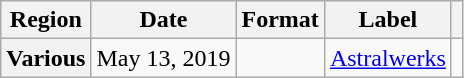<table class="wikitable plainrowheaders">
<tr>
<th scope="col">Region</th>
<th scope="col">Date</th>
<th scope="col">Format</th>
<th scope="col">Label</th>
<th scope="col"></th>
</tr>
<tr>
<th scope="row">Various</th>
<td>May 13, 2019</td>
<td></td>
<td><a href='#'>Astralwerks</a></td>
<td></td>
</tr>
</table>
